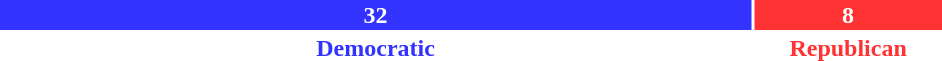<table style="width:50%">
<tr>
<td colspan="3" scope="row" style="text-align:center"></td>
</tr>
<tr>
<td scope="row" style="background:#33F; width:80%; text-align:center; color:white"><strong>32</strong></td>
<td style="background:#F33; width:20%; text-align:center; color:white"><strong>8</strong></td>
</tr>
<tr>
<td scope="row" style="text-align:center; color:#33F"><strong>Democratic</strong></td>
<td style="text-align:center; color:#F33"><strong>Republican</strong></td>
</tr>
</table>
